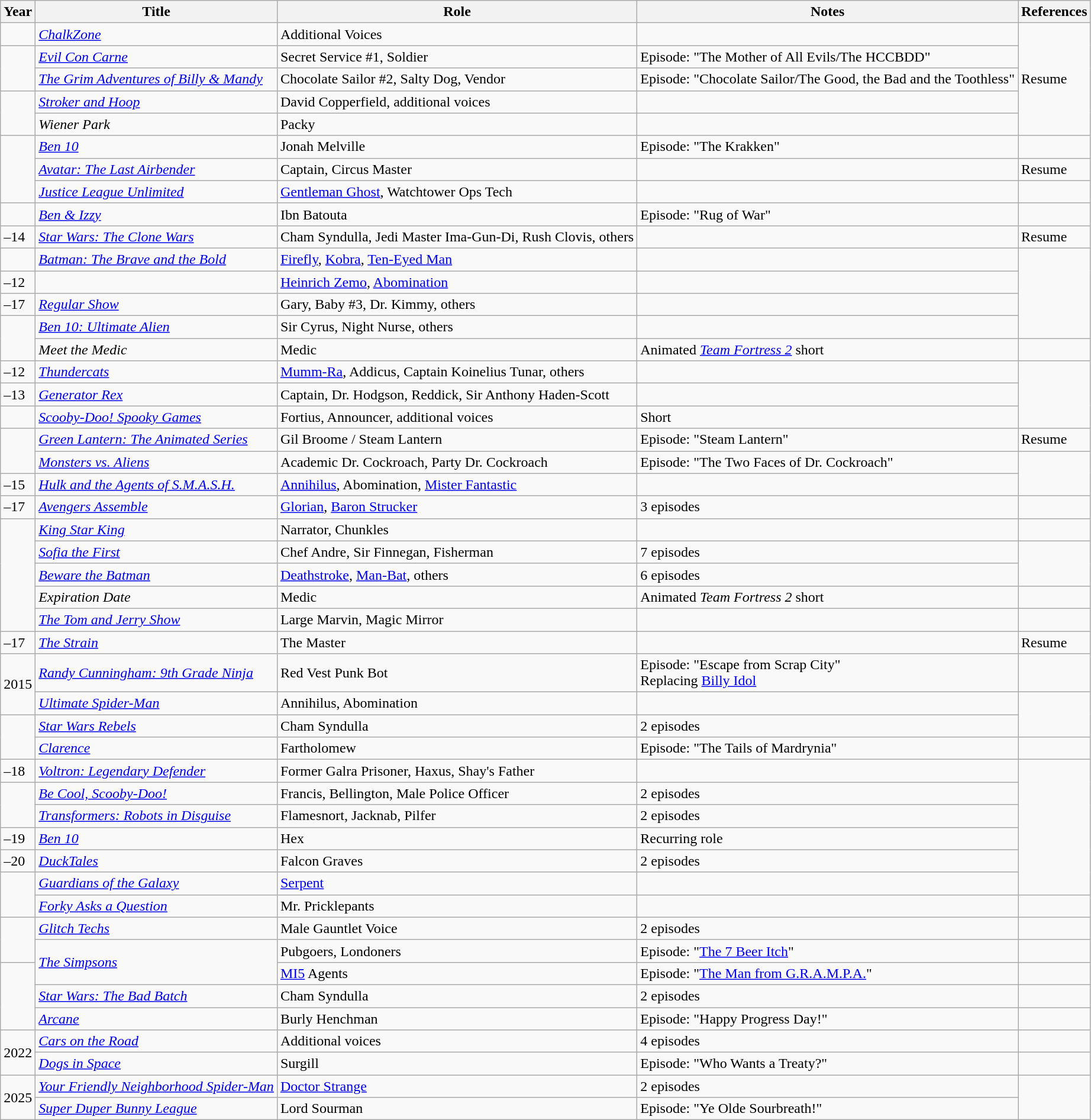<table class="wikitable sortable">
<tr>
<th>Year</th>
<th>Title</th>
<th>Role</th>
<th>Notes</th>
<th>References</th>
</tr>
<tr>
<td></td>
<td><em><a href='#'>ChalkZone</a></em></td>
<td>Additional Voices</td>
<td> </td>
<td rowspan="5">Resume</td>
</tr>
<tr>
<td rowspan="2"></td>
<td><em><a href='#'>Evil Con Carne</a></em></td>
<td>Secret Service #1, Soldier</td>
<td>Episode: "The Mother of All Evils/The HCCBDD"</td>
</tr>
<tr>
<td><em><a href='#'>The Grim Adventures of Billy & Mandy</a></em></td>
<td>Chocolate Sailor #2, Salty Dog, Vendor</td>
<td>Episode: "Chocolate Sailor/The Good, the Bad and the Toothless"</td>
</tr>
<tr>
<td rowspan="2"></td>
<td><em><a href='#'>Stroker and Hoop</a></em></td>
<td>David Copperfield, additional voices</td>
<td> </td>
</tr>
<tr>
<td><em>Wiener Park</em></td>
<td>Packy</td>
<td> </td>
</tr>
<tr>
<td rowspan="3"></td>
<td><em><a href='#'>Ben 10</a></em></td>
<td>Jonah Melville</td>
<td>Episode: "The Krakken"</td>
<td></td>
</tr>
<tr>
<td><em><a href='#'>Avatar: The Last Airbender</a></em></td>
<td>Captain, Circus Master</td>
<td> </td>
<td>Resume</td>
</tr>
<tr>
<td><em><a href='#'>Justice League Unlimited</a></em></td>
<td><a href='#'>Gentleman Ghost</a>, Watchtower Ops Tech</td>
<td> </td>
<td></td>
</tr>
<tr>
<td></td>
<td><em><a href='#'>Ben & Izzy</a></em></td>
<td>Ibn Batouta</td>
<td>Episode: "Rug of War"</td>
<td></td>
</tr>
<tr>
<td>–14</td>
<td><em><a href='#'>Star Wars: The Clone Wars</a></em></td>
<td>Cham Syndulla, Jedi Master Ima-Gun-Di, Rush Clovis, others</td>
<td> </td>
<td>Resume</td>
</tr>
<tr>
<td></td>
<td><em><a href='#'>Batman: The Brave and the Bold</a></em></td>
<td><a href='#'>Firefly</a>, <a href='#'>Kobra</a>, <a href='#'>Ten-Eyed Man</a></td>
<td> </td>
<td rowspan="4"></td>
</tr>
<tr>
<td>–12</td>
<td><em></em></td>
<td><a href='#'>Heinrich Zemo</a>, <a href='#'>Abomination</a></td>
<td> </td>
</tr>
<tr>
<td>–17</td>
<td><em><a href='#'>Regular Show</a></em></td>
<td>Gary, Baby #3, Dr. Kimmy, others</td>
<td> </td>
</tr>
<tr>
<td rowspan="2"></td>
<td><em><a href='#'>Ben 10: Ultimate Alien</a></em></td>
<td>Sir Cyrus, Night Nurse, others</td>
<td> </td>
</tr>
<tr>
<td><em>Meet the Medic</em></td>
<td>Medic</td>
<td>Animated <em><a href='#'>Team Fortress 2</a></em> short</td>
<td></td>
</tr>
<tr>
<td>–12</td>
<td><em><a href='#'>Thundercats</a></em></td>
<td><a href='#'>Mumm-Ra</a>, Addicus, Captain Koinelius Tunar, others</td>
<td> </td>
<td rowspan="3"></td>
</tr>
<tr>
<td>–13</td>
<td><em><a href='#'>Generator Rex</a></em></td>
<td>Captain, Dr. Hodgson, Reddick, Sir Anthony Haden-Scott</td>
<td> </td>
</tr>
<tr>
<td></td>
<td><em><a href='#'>Scooby-Doo! Spooky Games</a></em></td>
<td>Fortius, Announcer, additional voices</td>
<td>Short</td>
</tr>
<tr>
<td rowspan="2"></td>
<td><em><a href='#'>Green Lantern: The Animated Series</a></em></td>
<td>Gil Broome / Steam Lantern</td>
<td>Episode: "Steam Lantern"</td>
<td>Resume</td>
</tr>
<tr>
<td><em><a href='#'>Monsters vs. Aliens</a></em></td>
<td>Academic Dr. Cockroach, Party Dr. Cockroach</td>
<td>Episode: "The Two Faces of Dr. Cockroach"</td>
<td rowspan="2"></td>
</tr>
<tr>
<td>–15</td>
<td><em><a href='#'>Hulk and the Agents of S.M.A.S.H.</a></em></td>
<td><a href='#'>Annihilus</a>, Abomination, <a href='#'>Mister Fantastic</a></td>
<td> </td>
</tr>
<tr>
<td>–17</td>
<td><em><a href='#'>Avengers Assemble</a></em></td>
<td><a href='#'>Glorian</a>, <a href='#'>Baron Strucker</a></td>
<td>3 episodes</td>
<td></td>
</tr>
<tr>
<td rowspan="5"></td>
<td><em><a href='#'>King Star King</a></em></td>
<td>Narrator, Chunkles</td>
<td> </td>
<td></td>
</tr>
<tr>
<td><em><a href='#'>Sofia the First</a></em></td>
<td>Chef Andre, Sir Finnegan, Fisherman</td>
<td>7 episodes</td>
<td rowspan="2"></td>
</tr>
<tr>
<td><em><a href='#'>Beware the Batman</a></em></td>
<td><a href='#'>Deathstroke</a>, <a href='#'>Man-Bat</a>, others</td>
<td>6 episodes</td>
</tr>
<tr>
<td><em>Expiration Date</em></td>
<td>Medic</td>
<td>Animated <em>Team Fortress 2</em> short</td>
<td></td>
</tr>
<tr>
<td><em><a href='#'>The Tom and Jerry Show</a></em></td>
<td>Large Marvin, Magic Mirror</td>
<td> </td>
<td></td>
</tr>
<tr>
<td>–17</td>
<td><em><a href='#'>The Strain</a></em></td>
<td>The Master</td>
<td> </td>
<td>Resume</td>
</tr>
<tr>
<td rowspan="2">2015</td>
<td><em><a href='#'>Randy Cunningham: 9th Grade Ninja</a></em></td>
<td>Red Vest Punk Bot</td>
<td>Episode: "Escape from Scrap City"<br>Replacing <a href='#'>Billy Idol</a></td>
<td></td>
</tr>
<tr>
<td><em><a href='#'>Ultimate Spider-Man</a></em></td>
<td>Annihilus, Abomination</td>
<td></td>
<td rowspan="2"></td>
</tr>
<tr>
<td rowspan="2"></td>
<td><em><a href='#'>Star Wars Rebels</a></em></td>
<td>Cham Syndulla</td>
<td>2 episodes</td>
</tr>
<tr>
<td><em><a href='#'>Clarence</a></em></td>
<td>Fartholomew</td>
<td>Episode: "The Tails of Mardrynia"</td>
<td></td>
</tr>
<tr>
<td>–18</td>
<td><em><a href='#'>Voltron: Legendary Defender</a></em></td>
<td>Former Galra Prisoner, Haxus, Shay's Father</td>
<td> </td>
<td rowspan="6"></td>
</tr>
<tr>
<td rowspan="2"></td>
<td><em><a href='#'>Be Cool, Scooby-Doo!</a></em></td>
<td>Francis, Bellington, Male Police Officer</td>
<td>2 episodes</td>
</tr>
<tr>
<td><em><a href='#'>Transformers: Robots in Disguise</a></em></td>
<td>Flamesnort, Jacknab, Pilfer</td>
<td>2 episodes</td>
</tr>
<tr>
<td>–19</td>
<td><em><a href='#'>Ben 10</a></em></td>
<td>Hex</td>
<td>Recurring role</td>
</tr>
<tr>
<td>–20</td>
<td><em><a href='#'>DuckTales</a></em></td>
<td>Falcon Graves</td>
<td>2 episodes</td>
</tr>
<tr>
<td rowspan="2"></td>
<td><em><a href='#'>Guardians of the Galaxy</a></em></td>
<td><a href='#'>Serpent</a></td>
<td> </td>
</tr>
<tr>
<td><em><a href='#'>Forky Asks a Question</a></em></td>
<td>Mr. Pricklepants</td>
<td> </td>
<td></td>
</tr>
<tr>
<td rowspan="2"></td>
<td><em><a href='#'>Glitch Techs</a></em></td>
<td>Male Gauntlet Voice</td>
<td>2 episodes</td>
<td></td>
</tr>
<tr>
<td rowspan="2"><em><a href='#'>The Simpsons</a></em></td>
<td>Pubgoers, Londoners</td>
<td>Episode: "<a href='#'>The 7 Beer Itch</a>"</td>
<td></td>
</tr>
<tr>
<td rowspan="3"></td>
<td><a href='#'>MI5</a> Agents</td>
<td>Episode: "<a href='#'>The Man from G.R.A.M.P.A.</a>"</td>
<td></td>
</tr>
<tr>
<td><em><a href='#'>Star Wars: The Bad Batch</a></em></td>
<td>Cham Syndulla</td>
<td>2 episodes</td>
<td></td>
</tr>
<tr>
<td><em><a href='#'>Arcane</a></em></td>
<td>Burly Henchman</td>
<td>Episode: "Happy Progress Day!"</td>
<td></td>
</tr>
<tr>
<td rowspan="2">2022</td>
<td><em><a href='#'>Cars on the Road</a></em></td>
<td>Additional voices</td>
<td>4 episodes</td>
<td></td>
</tr>
<tr>
<td><em><a href='#'>Dogs in Space</a></em></td>
<td>Surgill</td>
<td>Episode: "Who Wants a Treaty?"</td>
<td></td>
</tr>
<tr>
<td rowspan="2">2025</td>
<td><em><a href='#'>Your Friendly Neighborhood Spider-Man</a></em></td>
<td><a href='#'>Doctor Strange</a></td>
<td>2 episodes</td>
<td rowspan="2"></td>
</tr>
<tr>
<td><em><a href='#'>Super Duper Bunny League</a></em></td>
<td>Lord Sourman</td>
<td>Episode: "Ye Olde Sourbreath!"</td>
</tr>
</table>
